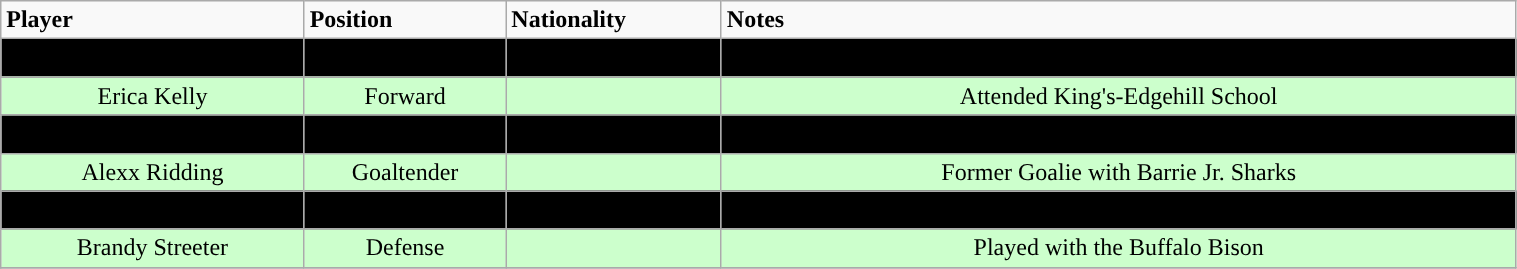<table class="wikitable" width="80%">
<tr>
<td><strong>Player</strong></td>
<td><strong>Position</strong></td>
<td><strong>Nationality</strong></td>
<td><strong>Notes</strong></td>
</tr>
<tr align="center" bgcolor=" ">
<td>Hannah Erickson</td>
<td>Forward</td>
<td></td>
<td>Played with North American Hockey Academy</td>
</tr>
<tr align="center" bgcolor="#ccffcc">
<td>Erica Kelly</td>
<td>Forward</td>
<td></td>
<td>Attended King's-Edgehill School</td>
</tr>
<tr align="center" bgcolor=" ">
<td>Caitlin McLaren</td>
<td>Defense</td>
<td></td>
<td>Played with the Ottawa Lady Senators</td>
</tr>
<tr align="center" bgcolor="#ccffcc">
<td>Alexx Ridding</td>
<td>Goaltender</td>
<td></td>
<td>Former Goalie with Barrie Jr. Sharks</td>
</tr>
<tr align="center" bgcolor=" ">
<td>Nicole Russell</td>
<td>Forward</td>
<td></td>
<td>Played for Detroit Honeybaked</td>
</tr>
<tr align="center" bgcolor="#ccffcc">
<td>Brandy Streeter</td>
<td>Defense</td>
<td></td>
<td>Played with the Buffalo Bison</td>
</tr>
<tr align="center" bgcolor=" ">
</tr>
</table>
